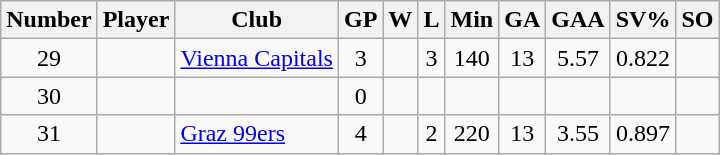<table class="wikitable sortable" style="text-align: center;">
<tr>
<th scope="col">Number</th>
<th scope="col">Player</th>
<th scope="col">Club</th>
<th scope="col">GP</th>
<th scope="col">W</th>
<th scope="col">L</th>
<th scope="col">Min</th>
<th scope="col">GA</th>
<th scope="col">GAA</th>
<th scope="col">SV%</th>
<th scope="col">SO</th>
</tr>
<tr>
<td>29</td>
<td scope="row" align=left></td>
<td align=left><a href='#'>Vienna Capitals</a></td>
<td>3</td>
<td></td>
<td>3</td>
<td>140</td>
<td>13</td>
<td>5.57</td>
<td>0.822</td>
<td></td>
</tr>
<tr>
<td>30</td>
<td scope="row" align=left></td>
<td align=left></td>
<td>0</td>
<td></td>
<td></td>
<td></td>
<td></td>
<td></td>
<td></td>
<td></td>
</tr>
<tr>
<td>31</td>
<td scope="row" align=left></td>
<td align=left><a href='#'>Graz 99ers</a></td>
<td>4</td>
<td></td>
<td>2</td>
<td>220</td>
<td>13</td>
<td>3.55</td>
<td>0.897</td>
<td></td>
</tr>
</table>
